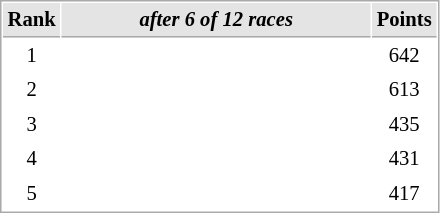<table cellspacing="1" cellpadding="3" style="border:1px solid #aaa; font-size:86%;">
<tr style="background:#e4e4e4;">
<th style="border-bottom:1px solid #aaa; width:10px;">Rank</th>
<th style="border-bottom:1px solid #aaa; width:200px;"><em>after 6 of 12 races</em></th>
<th style="border-bottom:1px solid #aaa; width:20px;">Points</th>
</tr>
<tr>
<td align=center>1</td>
<td></td>
<td align=center>642</td>
</tr>
<tr>
<td align=center>2</td>
<td></td>
<td align=center>613</td>
</tr>
<tr>
<td align=center>3</td>
<td></td>
<td align=center>435</td>
</tr>
<tr>
<td align=center>4</td>
<td></td>
<td align=center>431</td>
</tr>
<tr>
<td align=center>5</td>
<td></td>
<td align=center>417</td>
</tr>
</table>
